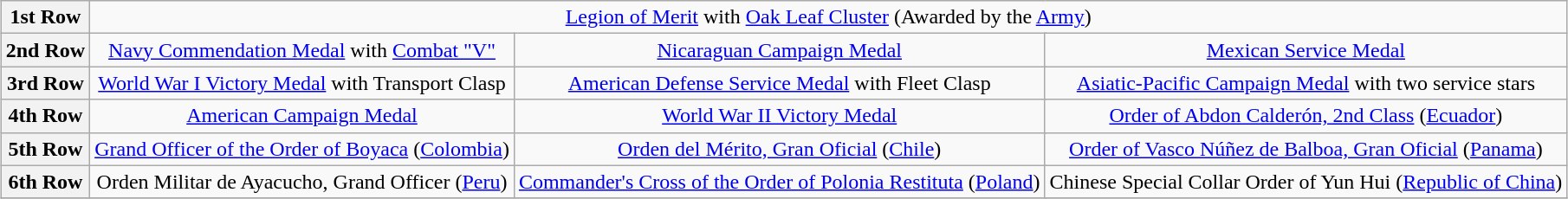<table class="wikitable" style="margin:1em auto; text-align:center;">
<tr>
<th>1st Row</th>
<td colspan="15"><a href='#'>Legion of Merit</a> with <a href='#'>Oak Leaf Cluster</a> (Awarded by the <a href='#'>Army</a>)</td>
</tr>
<tr>
<th>2nd Row</th>
<td colspan="2"><a href='#'>Navy Commendation Medal</a> with <a href='#'>Combat "V"</a></td>
<td colspan="3"><a href='#'>Nicaraguan Campaign Medal</a></td>
<td colspan="3"><a href='#'>Mexican Service Medal</a></td>
</tr>
<tr>
<th>3rd Row</th>
<td colspan="2"><a href='#'>World War I Victory Medal</a> with Transport Clasp</td>
<td colspan="3"><a href='#'>American Defense Service Medal</a> with Fleet Clasp</td>
<td colspan="3"><a href='#'>Asiatic-Pacific Campaign Medal</a> with two service stars</td>
</tr>
<tr>
<th>4th Row</th>
<td colspan="2"><a href='#'>American Campaign Medal</a></td>
<td colspan="3"><a href='#'>World War II Victory Medal</a></td>
<td colspan="3"><a href='#'>Order of Abdon Calderón, 2nd Class</a> (<a href='#'>Ecuador</a>)</td>
</tr>
<tr>
<th>5th Row</th>
<td colspan="2"><a href='#'>Grand Officer of the Order of Boyaca</a> (<a href='#'>Colombia</a>)</td>
<td colspan="3"><a href='#'>Orden del Mérito, Gran Oficial</a> (<a href='#'>Chile</a>)</td>
<td colspan="3"><a href='#'>Order of Vasco Núñez de Balboa, Gran Oficial</a> (<a href='#'>Panama</a>)</td>
</tr>
<tr>
<th>6th Row</th>
<td colspan="2">Orden Militar de Ayacucho, Grand Officer (<a href='#'>Peru</a>)</td>
<td colspan="3"><a href='#'>Commander's Cross of the Order of Polonia Restituta</a> (<a href='#'>Poland</a>)</td>
<td colspan="3">Chinese Special Collar Order of Yun Hui  (<a href='#'>Republic of China</a>)</td>
</tr>
<tr>
</tr>
</table>
